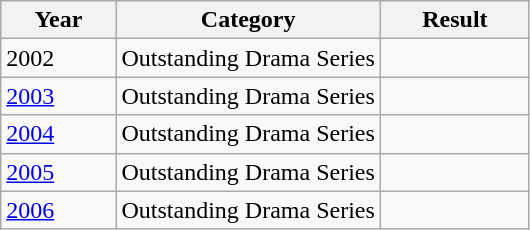<table class="wikitable">
<tr>
<th>Year</th>
<th style="width:50%">Category</th>
<th>Result</th>
</tr>
<tr>
<td>2002</td>
<td>Outstanding Drama Series</td>
<td></td>
</tr>
<tr>
<td><a href='#'>2003</a></td>
<td>Outstanding Drama Series</td>
<td></td>
</tr>
<tr>
<td><a href='#'>2004</a></td>
<td>Outstanding Drama Series</td>
<td></td>
</tr>
<tr>
<td><a href='#'>2005</a></td>
<td>Outstanding Drama Series</td>
<td></td>
</tr>
<tr>
<td><a href='#'>2006</a></td>
<td>Outstanding Drama Series</td>
<td></td>
</tr>
</table>
